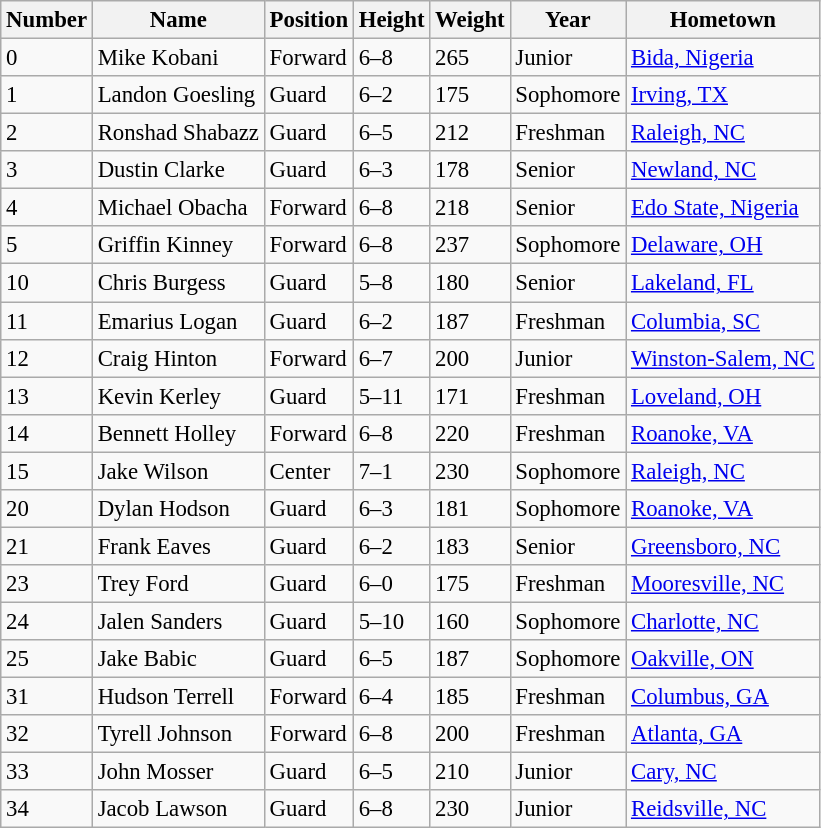<table class="wikitable sortable" style="font-size: 95%;">
<tr>
<th>Number</th>
<th>Name</th>
<th>Position</th>
<th>Height</th>
<th>Weight</th>
<th>Year</th>
<th>Hometown</th>
</tr>
<tr>
<td>0</td>
<td>Mike Kobani</td>
<td>Forward</td>
<td>6–8</td>
<td>265</td>
<td>Junior</td>
<td><a href='#'>Bida, Nigeria</a></td>
</tr>
<tr>
<td>1</td>
<td>Landon Goesling</td>
<td>Guard</td>
<td>6–2</td>
<td>175</td>
<td>Sophomore</td>
<td><a href='#'>Irving, TX</a></td>
</tr>
<tr>
<td>2</td>
<td>Ronshad Shabazz</td>
<td>Guard</td>
<td>6–5</td>
<td>212</td>
<td>Freshman</td>
<td><a href='#'>Raleigh, NC</a></td>
</tr>
<tr>
<td>3</td>
<td>Dustin Clarke</td>
<td>Guard</td>
<td>6–3</td>
<td>178</td>
<td>Senior</td>
<td><a href='#'>Newland, NC</a></td>
</tr>
<tr>
<td>4</td>
<td>Michael Obacha</td>
<td>Forward</td>
<td>6–8</td>
<td>218</td>
<td>Senior</td>
<td><a href='#'>Edo State, Nigeria</a></td>
</tr>
<tr>
<td>5</td>
<td>Griffin Kinney</td>
<td>Forward</td>
<td>6–8</td>
<td>237</td>
<td>Sophomore</td>
<td><a href='#'>Delaware, OH</a></td>
</tr>
<tr>
<td>10</td>
<td>Chris Burgess</td>
<td>Guard</td>
<td>5–8</td>
<td>180</td>
<td>Senior</td>
<td><a href='#'>Lakeland, FL</a></td>
</tr>
<tr>
<td>11</td>
<td>Emarius Logan</td>
<td>Guard</td>
<td>6–2</td>
<td>187</td>
<td>Freshman</td>
<td><a href='#'>Columbia, SC</a></td>
</tr>
<tr>
<td>12</td>
<td>Craig Hinton</td>
<td>Forward</td>
<td>6–7</td>
<td>200</td>
<td>Junior</td>
<td><a href='#'>Winston-Salem, NC</a></td>
</tr>
<tr>
<td>13</td>
<td>Kevin Kerley</td>
<td>Guard</td>
<td>5–11</td>
<td>171</td>
<td>Freshman</td>
<td><a href='#'>Loveland, OH</a></td>
</tr>
<tr>
<td>14</td>
<td>Bennett Holley</td>
<td>Forward</td>
<td>6–8</td>
<td>220</td>
<td>Freshman</td>
<td><a href='#'>Roanoke, VA</a></td>
</tr>
<tr>
<td>15</td>
<td>Jake Wilson</td>
<td>Center</td>
<td>7–1</td>
<td>230</td>
<td>Sophomore</td>
<td><a href='#'>Raleigh, NC</a></td>
</tr>
<tr>
<td>20</td>
<td>Dylan Hodson</td>
<td>Guard</td>
<td>6–3</td>
<td>181</td>
<td>Sophomore</td>
<td><a href='#'>Roanoke, VA</a></td>
</tr>
<tr>
<td>21</td>
<td>Frank Eaves</td>
<td>Guard</td>
<td>6–2</td>
<td>183</td>
<td>Senior</td>
<td><a href='#'>Greensboro, NC</a></td>
</tr>
<tr>
<td>23</td>
<td>Trey Ford</td>
<td>Guard</td>
<td>6–0</td>
<td>175</td>
<td>Freshman</td>
<td><a href='#'>Mooresville, NC</a></td>
</tr>
<tr>
<td>24</td>
<td>Jalen Sanders</td>
<td>Guard</td>
<td>5–10</td>
<td>160</td>
<td>Sophomore</td>
<td><a href='#'>Charlotte, NC</a></td>
</tr>
<tr>
<td>25</td>
<td>Jake Babic</td>
<td>Guard</td>
<td>6–5</td>
<td>187</td>
<td>Sophomore</td>
<td><a href='#'>Oakville, ON</a></td>
</tr>
<tr>
<td>31</td>
<td>Hudson Terrell</td>
<td>Forward</td>
<td>6–4</td>
<td>185</td>
<td>Freshman</td>
<td><a href='#'>Columbus, GA</a></td>
</tr>
<tr>
<td>32</td>
<td>Tyrell Johnson</td>
<td>Forward</td>
<td>6–8</td>
<td>200</td>
<td>Freshman</td>
<td><a href='#'>Atlanta, GA</a></td>
</tr>
<tr>
<td>33</td>
<td>John Mosser</td>
<td>Guard</td>
<td>6–5</td>
<td>210</td>
<td>Junior</td>
<td><a href='#'>Cary, NC</a></td>
</tr>
<tr>
<td>34</td>
<td>Jacob Lawson</td>
<td>Guard</td>
<td>6–8</td>
<td>230</td>
<td>Junior</td>
<td><a href='#'>Reidsville, NC</a></td>
</tr>
</table>
